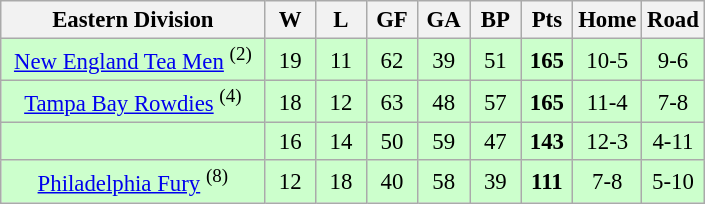<table class="wikitable" width="470" style="font-size:95%; text-align:center">
<tr>
<th width="40%">Eastern Division</th>
<th width="7.5%">W</th>
<th width="7.5%">L</th>
<th width="7.5%">GF</th>
<th width="7.5%">GA</th>
<th width="7.5%">BP</th>
<th width="7.5%">Pts</th>
<th width="7.5%">Home</th>
<th width="7.5%">Road</th>
</tr>
<tr bgcolor=#ccffcc>
<td><a href='#'>New England Tea Men</a> <sup>(2)</sup></td>
<td>19</td>
<td>11</td>
<td>62</td>
<td>39</td>
<td>51</td>
<td><strong>165</strong></td>
<td>10-5</td>
<td>9-6</td>
</tr>
<tr bgcolor=#ccffcc>
<td><a href='#'>Tampa Bay Rowdies</a> <sup>(4)</sup></td>
<td>18</td>
<td>12</td>
<td>63</td>
<td>48</td>
<td>57</td>
<td><strong>165</strong></td>
<td>11-4</td>
<td>7-8</td>
</tr>
<tr bgcolor=#ccffcc>
<td></td>
<td>16</td>
<td>14</td>
<td>50</td>
<td>59</td>
<td>47</td>
<td><strong>143</strong></td>
<td>12-3</td>
<td>4-11</td>
</tr>
<tr bgcolor=#ccffcc>
<td><a href='#'>Philadelphia Fury</a> <sup>(8)</sup></td>
<td>12</td>
<td>18</td>
<td>40</td>
<td>58</td>
<td>39</td>
<td><strong>111</strong></td>
<td>7-8</td>
<td>5-10</td>
</tr>
</table>
